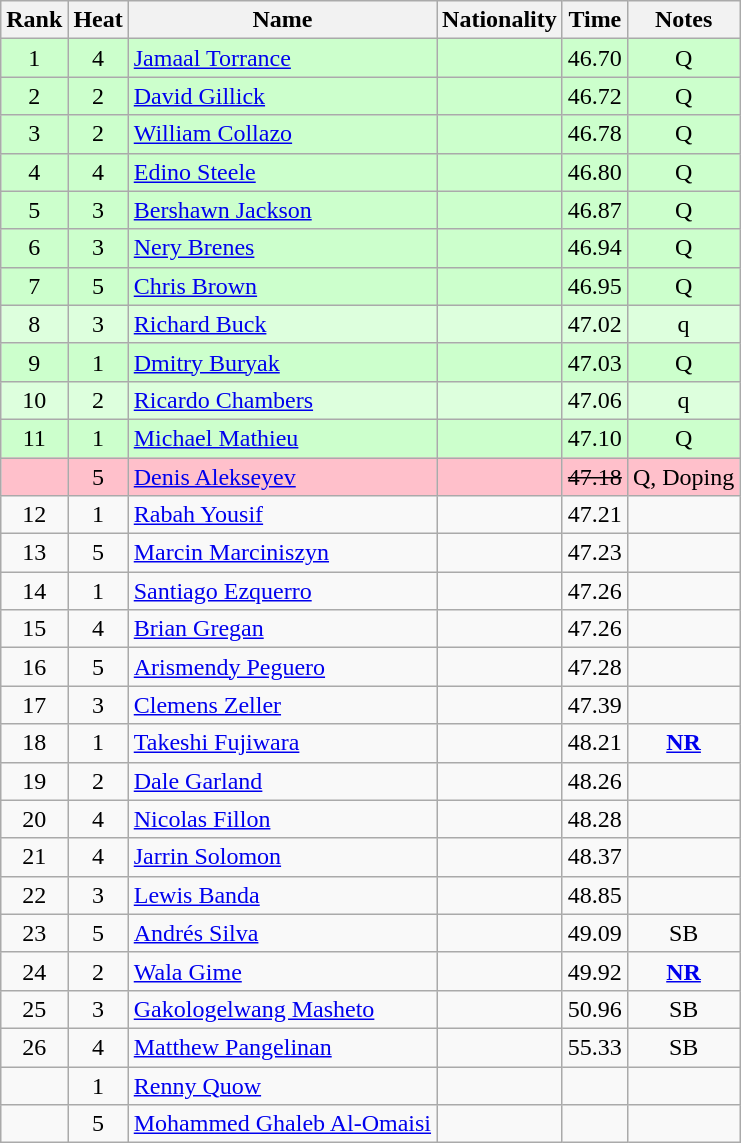<table class="wikitable sortable" style="text-align:center">
<tr>
<th>Rank</th>
<th>Heat</th>
<th>Name</th>
<th>Nationality</th>
<th>Time</th>
<th>Notes</th>
</tr>
<tr bgcolor=ccffcc>
<td>1</td>
<td>4</td>
<td align=left><a href='#'>Jamaal Torrance</a></td>
<td align=left></td>
<td>46.70</td>
<td>Q</td>
</tr>
<tr bgcolor=ccffcc>
<td>2</td>
<td>2</td>
<td align=left><a href='#'>David Gillick</a></td>
<td align=left></td>
<td>46.72</td>
<td>Q</td>
</tr>
<tr bgcolor=ccffcc>
<td>3</td>
<td>2</td>
<td align=left><a href='#'>William Collazo</a></td>
<td align=left></td>
<td>46.78</td>
<td>Q</td>
</tr>
<tr bgcolor=ccffcc>
<td>4</td>
<td>4</td>
<td align=left><a href='#'>Edino Steele</a></td>
<td align=left></td>
<td>46.80</td>
<td>Q</td>
</tr>
<tr bgcolor=ccffcc>
<td>5</td>
<td>3</td>
<td align=left><a href='#'>Bershawn Jackson</a></td>
<td align=left></td>
<td>46.87</td>
<td>Q</td>
</tr>
<tr bgcolor=ccffcc>
<td>6</td>
<td>3</td>
<td align=left><a href='#'>Nery Brenes</a></td>
<td align=left></td>
<td>46.94</td>
<td>Q</td>
</tr>
<tr bgcolor=ccffcc>
<td>7</td>
<td>5</td>
<td align=left><a href='#'>Chris Brown</a></td>
<td align=left></td>
<td>46.95</td>
<td>Q</td>
</tr>
<tr bgcolor=ddffdd>
<td>8</td>
<td>3</td>
<td align=left><a href='#'>Richard Buck</a></td>
<td align=left></td>
<td>47.02</td>
<td>q</td>
</tr>
<tr bgcolor=ccffcc>
<td>9</td>
<td>1</td>
<td align=left><a href='#'>Dmitry Buryak</a></td>
<td align=left></td>
<td>47.03</td>
<td>Q</td>
</tr>
<tr bgcolor=ddffdd>
<td>10</td>
<td>2</td>
<td align=left><a href='#'>Ricardo Chambers</a></td>
<td align=left></td>
<td>47.06</td>
<td>q</td>
</tr>
<tr bgcolor=ccffcc>
<td>11</td>
<td>1</td>
<td align=left><a href='#'>Michael Mathieu</a></td>
<td align=left></td>
<td>47.10</td>
<td>Q</td>
</tr>
<tr bgcolor=pink>
<td></td>
<td>5</td>
<td align=left><a href='#'>Denis Alekseyev</a></td>
<td align=left></td>
<td><s>47.18 </s></td>
<td>Q, Doping</td>
</tr>
<tr>
<td>12</td>
<td>1</td>
<td align=left><a href='#'>Rabah Yousif</a></td>
<td align=left></td>
<td>47.21</td>
<td></td>
</tr>
<tr>
<td>13</td>
<td>5</td>
<td align=left><a href='#'>Marcin Marciniszyn</a></td>
<td align=left></td>
<td>47.23</td>
<td></td>
</tr>
<tr>
<td>14</td>
<td>1</td>
<td align=left><a href='#'>Santiago Ezquerro</a></td>
<td align=left></td>
<td>47.26</td>
<td></td>
</tr>
<tr>
<td>15</td>
<td>4</td>
<td align=left><a href='#'>Brian Gregan</a></td>
<td align=left></td>
<td>47.26</td>
<td></td>
</tr>
<tr>
<td>16</td>
<td>5</td>
<td align=left><a href='#'>Arismendy Peguero</a></td>
<td align=left></td>
<td>47.28</td>
<td></td>
</tr>
<tr>
<td>17</td>
<td>3</td>
<td align=left><a href='#'>Clemens Zeller</a></td>
<td align=left></td>
<td>47.39</td>
<td></td>
</tr>
<tr>
<td>18</td>
<td>1</td>
<td align=left><a href='#'>Takeshi Fujiwara</a></td>
<td align=left></td>
<td>48.21</td>
<td><strong><a href='#'>NR</a></strong></td>
</tr>
<tr>
<td>19</td>
<td>2</td>
<td align=left><a href='#'>Dale Garland</a></td>
<td align=left></td>
<td>48.26</td>
<td></td>
</tr>
<tr>
<td>20</td>
<td>4</td>
<td align=left><a href='#'>Nicolas Fillon</a></td>
<td align=left></td>
<td>48.28</td>
<td></td>
</tr>
<tr>
<td>21</td>
<td>4</td>
<td align=left><a href='#'>Jarrin Solomon</a></td>
<td align=left></td>
<td>48.37</td>
<td></td>
</tr>
<tr>
<td>22</td>
<td>3</td>
<td align=left><a href='#'>Lewis Banda</a></td>
<td align=left></td>
<td>48.85</td>
<td></td>
</tr>
<tr>
<td>23</td>
<td>5</td>
<td align=left><a href='#'>Andrés Silva</a></td>
<td align=left></td>
<td>49.09</td>
<td>SB</td>
</tr>
<tr>
<td>24</td>
<td>2</td>
<td align=left><a href='#'>Wala Gime</a></td>
<td align=left></td>
<td>49.92</td>
<td><strong><a href='#'>NR</a></strong></td>
</tr>
<tr>
<td>25</td>
<td>3</td>
<td align=left><a href='#'>Gakologelwang Masheto</a></td>
<td align=left></td>
<td>50.96</td>
<td>SB</td>
</tr>
<tr>
<td>26</td>
<td>4</td>
<td align=left><a href='#'>Matthew Pangelinan</a></td>
<td align=left></td>
<td>55.33</td>
<td>SB</td>
</tr>
<tr>
<td></td>
<td>1</td>
<td align=left><a href='#'>Renny Quow</a></td>
<td align=left></td>
<td></td>
<td></td>
</tr>
<tr>
<td></td>
<td>5</td>
<td align=left><a href='#'>Mohammed Ghaleb Al-Omaisi</a></td>
<td align=left></td>
<td></td>
<td></td>
</tr>
</table>
